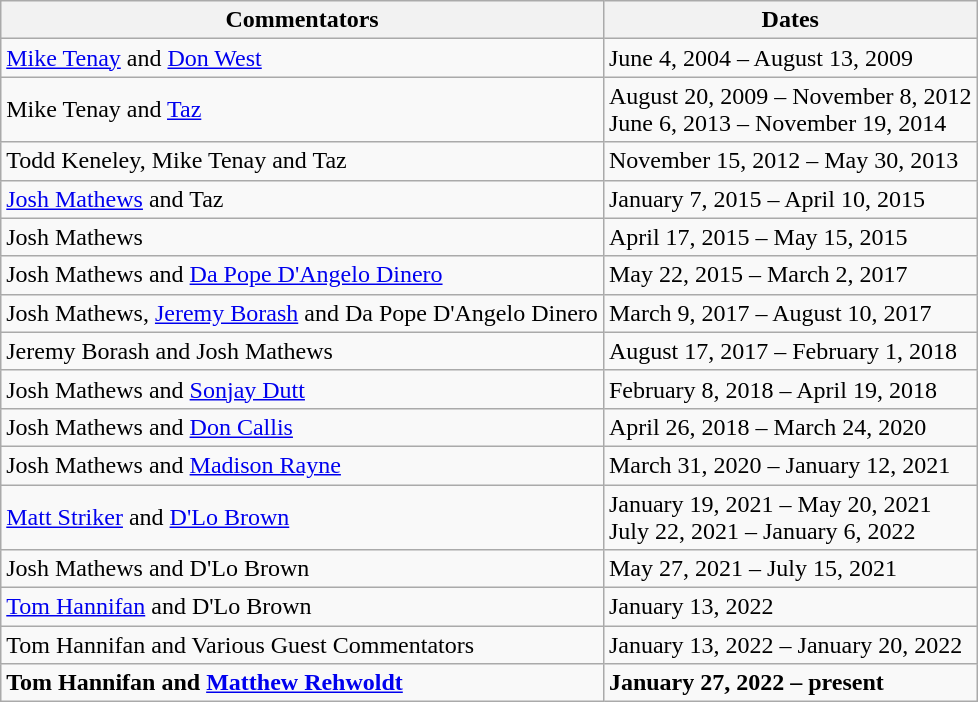<table class="wikitable">
<tr>
<th>Commentators</th>
<th>Dates</th>
</tr>
<tr>
<td><a href='#'>Mike Tenay</a> and <a href='#'>Don West</a></td>
<td>June 4, 2004 – August 13, 2009</td>
</tr>
<tr>
<td>Mike Tenay and <a href='#'>Taz</a></td>
<td>August 20, 2009 – November 8, 2012<br>June 6, 2013 – November 19, 2014</td>
</tr>
<tr>
<td>Todd Keneley, Mike Tenay and Taz</td>
<td>November 15, 2012 – May 30, 2013</td>
</tr>
<tr>
<td><a href='#'>Josh Mathews</a> and Taz</td>
<td>January 7, 2015 – April 10, 2015</td>
</tr>
<tr>
<td>Josh Mathews</td>
<td>April 17, 2015 – May 15, 2015</td>
</tr>
<tr>
<td>Josh Mathews and <a href='#'>Da Pope D'Angelo Dinero</a></td>
<td>May 22, 2015 – March 2, 2017</td>
</tr>
<tr>
<td>Josh Mathews, <a href='#'>Jeremy Borash</a> and Da Pope D'Angelo Dinero</td>
<td>March 9, 2017 – August 10, 2017</td>
</tr>
<tr>
<td>Jeremy Borash and Josh Mathews</td>
<td>August 17, 2017 – February 1, 2018</td>
</tr>
<tr>
<td>Josh Mathews and <a href='#'>Sonjay Dutt</a></td>
<td>February 8, 2018 – April 19, 2018</td>
</tr>
<tr>
<td>Josh Mathews and <a href='#'>Don Callis</a></td>
<td>April 26, 2018 – March 24, 2020</td>
</tr>
<tr>
<td>Josh Mathews and <a href='#'>Madison Rayne</a></td>
<td>March 31, 2020 – January 12, 2021</td>
</tr>
<tr>
<td><a href='#'>Matt Striker</a> and <a href='#'>D'Lo Brown</a></td>
<td>January 19, 2021 – May 20, 2021<br>July 22, 2021 – January 6, 2022</td>
</tr>
<tr>
<td>Josh Mathews and D'Lo Brown</td>
<td>May 27, 2021 – July 15, 2021</td>
</tr>
<tr>
<td><a href='#'>Tom Hannifan</a> and D'Lo Brown</td>
<td>January 13, 2022</td>
</tr>
<tr>
<td>Tom Hannifan and Various Guest Commentators</td>
<td>January 13, 2022 – January 20, 2022</td>
</tr>
<tr>
<td><strong>Tom Hannifan and <a href='#'>Matthew Rehwoldt</a></strong></td>
<td><strong>January 27, 2022 – present</strong></td>
</tr>
</table>
